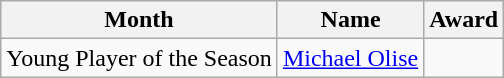<table class="wikitable"  class= style="text-align:center; border:1px #aaa solid; font-size:95%">
<tr>
<th>Month</th>
<th>Name</th>
<th>Award</th>
</tr>
<tr>
<td>Young Player of the Season</td>
<td><a href='#'>Michael Olise</a></td>
<td></td>
</tr>
</table>
